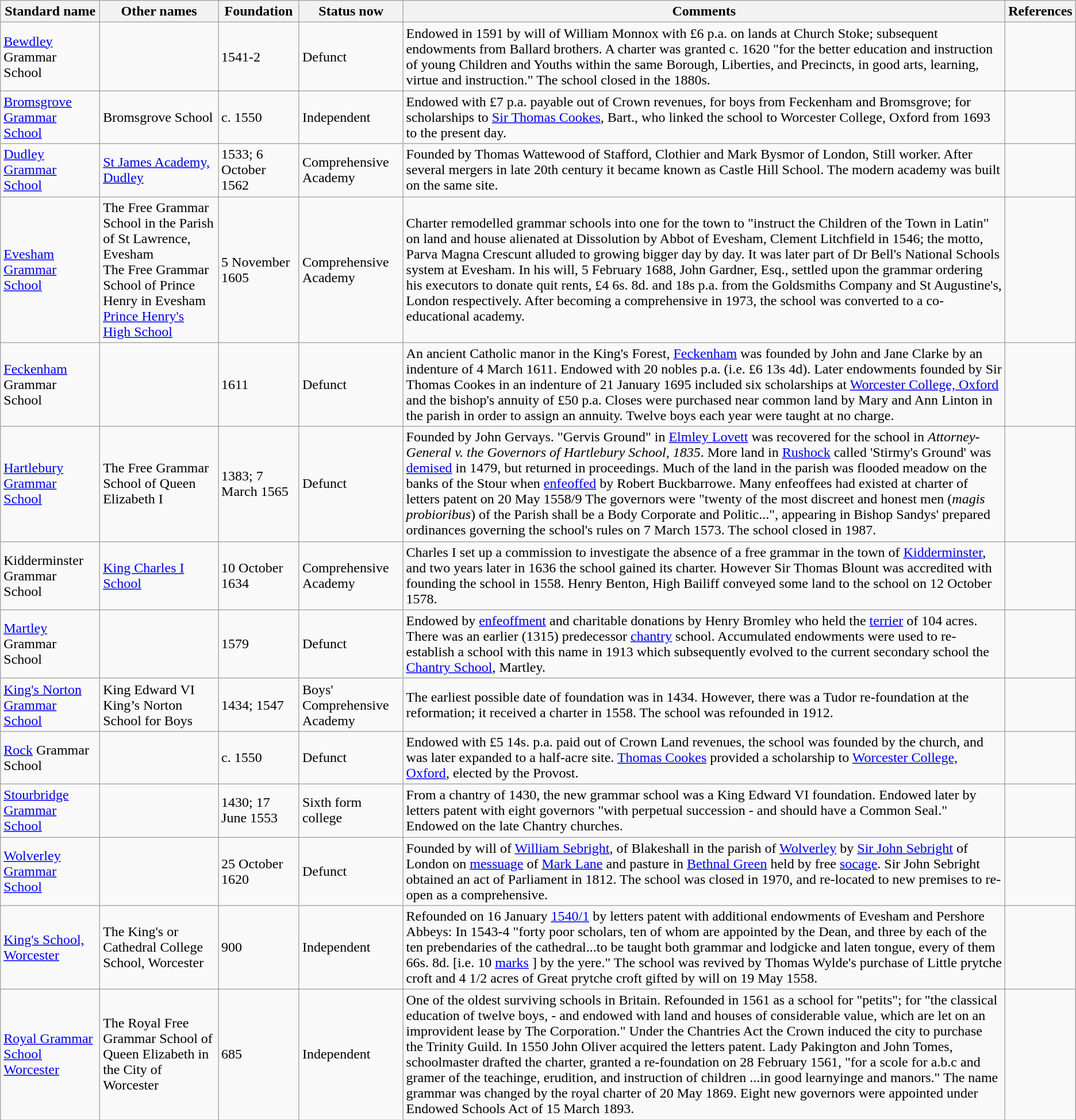<table class="wikitable sortable">
<tr>
<th>Standard name</th>
<th>Other names</th>
<th>Foundation</th>
<th>Status now</th>
<th>Comments</th>
<th>References</th>
</tr>
<tr>
<td><a href='#'>Bewdley</a> Grammar School</td>
<td></td>
<td>1541-2</td>
<td>Defunct</td>
<td>Endowed in 1591 by will of William Monnox with £6 p.a. on lands at Church Stoke; subsequent endowments from Ballard brothers. A charter was granted c. 1620 "for the better education and instruction of young Children and Youths within the same Borough, Liberties, and Precincts, in good arts, learning, virtue and instruction." The school closed in the 1880s.</td>
<td></td>
</tr>
<tr>
<td><a href='#'>Bromsgrove Grammar School</a></td>
<td>Bromsgrove School</td>
<td>c. 1550</td>
<td>Independent</td>
<td>Endowed with £7 p.a. payable out of Crown revenues, for boys from Feckenham and Bromsgrove; for scholarships to <a href='#'>Sir Thomas Cookes</a>, Bart., who linked the school to Worcester College, Oxford from 1693 to the present day.</td>
<td></td>
</tr>
<tr>
<td><a href='#'>Dudley Grammar School</a></td>
<td><a href='#'>St James Academy, Dudley</a></td>
<td>1533; 6 October 1562</td>
<td>Comprehensive Academy</td>
<td>Founded by Thomas Wattewood of Stafford, Clothier and Mark Bysmor of London, Still worker. After several mergers in late 20th century it became known as Castle Hill School. The modern academy was built on the same site.</td>
<td></td>
</tr>
<tr>
<td><a href='#'>Evesham Grammar School</a></td>
<td>The Free Grammar School in the Parish of St Lawrence, Evesham<br>The Free Grammar School of Prince Henry in Evesham<br><a href='#'>Prince Henry's High School</a></td>
<td>5 November 1605</td>
<td>Comprehensive Academy</td>
<td>Charter remodelled grammar schools into one for the town to "instruct the Children of the Town in Latin" on land and house alienated at Dissolution by Abbot of Evesham, Clement Litchfield in 1546; the motto, Parva Magna Crescunt alluded to growing bigger day by day. It was later part of Dr Bell's National Schools system at Evesham. In his will, 5 February 1688, John Gardner, Esq., settled upon the grammar ordering his executors to donate quit rents, £4 6s. 8d. and 18s p.a. from the Goldsmiths Company and St Augustine's, London respectively. After becoming a comprehensive in 1973, the school was converted to a co-educational academy.</td>
<td></td>
</tr>
<tr>
<td><a href='#'>Feckenham</a> Grammar School</td>
<td></td>
<td>1611</td>
<td>Defunct</td>
<td>An ancient Catholic manor in the King's Forest, <a href='#'>Feckenham</a> was founded by John and Jane Clarke by an indenture of 4 March 1611. Endowed with 20 nobles p.a. (i.e. £6 13s 4d). Later endowments founded by Sir Thomas Cookes in an indenture of 21 January 1695 included six scholarships at <a href='#'>Worcester College, Oxford</a> and the bishop's annuity of £50 p.a. Closes were purchased near common land by Mary and Ann Linton in the parish in order to assign an annuity. Twelve boys each year were taught at no charge.</td>
<td></td>
</tr>
<tr>
<td><a href='#'>Hartlebury Grammar School</a></td>
<td>The Free Grammar School of Queen Elizabeth I</td>
<td>1383; 7 March 1565</td>
<td>Defunct</td>
<td>Founded by John Gervays. "Gervis Ground" in <a href='#'>Elmley Lovett</a> was recovered for the school in <em>Attorney-General v. the Governors of Hartlebury School, 1835</em>. More land in <a href='#'>Rushock</a> called 'Stirmy's Ground' was <a href='#'>demised</a> in 1479, but returned in proceedings. Much of the land in the parish was flooded meadow on the banks of the Stour when <a href='#'>enfeoffed</a> by Robert Buckbarrowe. Many enfeoffees had existed at charter of letters patent on 20 May 1558/9 The governors were "twenty of the most discreet and honest men (<em>magis probioribus</em>) of the Parish shall be a Body Corporate and Politic...", appearing in Bishop Sandys' prepared ordinances governing the school's rules on 7 March 1573. The school closed in 1987.</td>
<td></td>
</tr>
<tr>
<td>Kidderminster Grammar School</td>
<td><a href='#'>King Charles I School</a></td>
<td>10 October 1634</td>
<td>Comprehensive Academy</td>
<td>Charles I set up a commission to investigate the absence of a free grammar in the town of <a href='#'>Kidderminster</a>, and two years later in 1636 the school gained its charter. However Sir Thomas Blount was accredited with founding the school in 1558. Henry Benton, High Bailiff conveyed some land to the school on 12 October 1578.</td>
<td></td>
</tr>
<tr>
<td><a href='#'>Martley</a> Grammar School</td>
<td></td>
<td>1579</td>
<td>Defunct</td>
<td>Endowed by <a href='#'>enfeoffment</a> and charitable donations by Henry Bromley who held the <a href='#'>terrier</a> of 104 acres. There was an earlier (1315) predecessor <a href='#'>chantry</a> school. Accumulated endowments were used to re-establish a school with this name in 1913 which subsequently evolved to the current secondary school the <a href='#'>Chantry School</a>, Martley.</td>
<td></td>
</tr>
<tr>
<td><a href='#'>King's Norton Grammar School</a></td>
<td>King Edward VI King’s Norton School for Boys</td>
<td>1434; 1547</td>
<td>Boys' Comprehensive Academy</td>
<td>The earliest possible date of foundation was in 1434. However, there was a Tudor re-foundation at the reformation; it received a charter in 1558. The school was refounded in 1912.</td>
<td></td>
</tr>
<tr>
<td><a href='#'>Rock</a> Grammar School</td>
<td></td>
<td>c. 1550</td>
<td>Defunct</td>
<td>Endowed with £5 14s. p.a. paid out of Crown Land revenues, the school was founded by the church, and was later expanded to a half-acre site. <a href='#'>Thomas Cookes</a> provided a scholarship to <a href='#'>Worcester College, Oxford</a>, elected by the Provost.</td>
<td></td>
</tr>
<tr>
<td><a href='#'>Stourbridge Grammar School</a></td>
<td></td>
<td>1430; 17 June 1553</td>
<td>Sixth form college</td>
<td>From a chantry of 1430, the new grammar school was a King Edward VI foundation. Endowed later by letters patent with eight governors "with perpetual succession - and should have a Common Seal." Endowed on the late Chantry churches.</td>
<td></td>
</tr>
<tr>
<td><a href='#'>Wolverley Grammar School</a></td>
<td></td>
<td>25 October 1620</td>
<td>Defunct</td>
<td>Founded by will of <a href='#'>William Sebright</a>, of Blakeshall in the parish of <a href='#'>Wolverley</a> by <a href='#'>Sir John Sebright</a> of London on <a href='#'>messuage</a> of <a href='#'>Mark Lane</a> and pasture in <a href='#'>Bethnal Green</a> held by free <a href='#'>socage</a>. Sir John Sebright obtained an act of Parliament in 1812. The school was closed in 1970, and re-located to new premises to re-open as a comprehensive.</td>
<td></td>
</tr>
<tr>
<td><a href='#'>King's School, Worcester</a></td>
<td>The King's or Cathedral College School, Worcester</td>
<td>900</td>
<td>Independent</td>
<td>Refounded on 16 January <a href='#'>1540/1</a> by letters patent with additional endowments of Evesham and Pershore Abbeys: In 1543-4 "forty poor scholars, ten of whom are appointed by the Dean, and three by each of the ten prebendaries of the cathedral...to be taught both grammar and lodgicke and laten tongue, every of them 66s. 8d. [i.e. 10 <a href='#'>marks</a> ] by the yere." The school was revived by Thomas Wylde's purchase of Little prytche croft and 4 1/2 acres of Great prytche croft gifted by will on 19 May 1558.</td>
<td></td>
</tr>
<tr>
<td><a href='#'>Royal Grammar School Worcester</a></td>
<td>The Royal Free Grammar School of Queen Elizabeth in the City of Worcester</td>
<td>685</td>
<td>Independent</td>
<td>One of the oldest surviving schools in Britain. Refounded in 1561 as a school for "petits"; for "the classical education of twelve boys, - and endowed with land and houses of considerable value, which are let on an improvident lease by The Corporation." Under the Chantries Act the Crown induced the city to purchase the Trinity Guild. In 1550 John Oliver acquired the letters patent. Lady Pakington and John Tomes, schoolmaster drafted the charter, granted a re-foundation on 28 February 1561, "for a scole for a.b.c and gramer of the teachinge, erudition, and instruction of children ...in good learnyinge and manors." The name grammar was changed by the royal charter of 20 May 1869.  Eight new governors were appointed under Endowed Schools Act of 15 March 1893.</td>
<td></td>
</tr>
</table>
